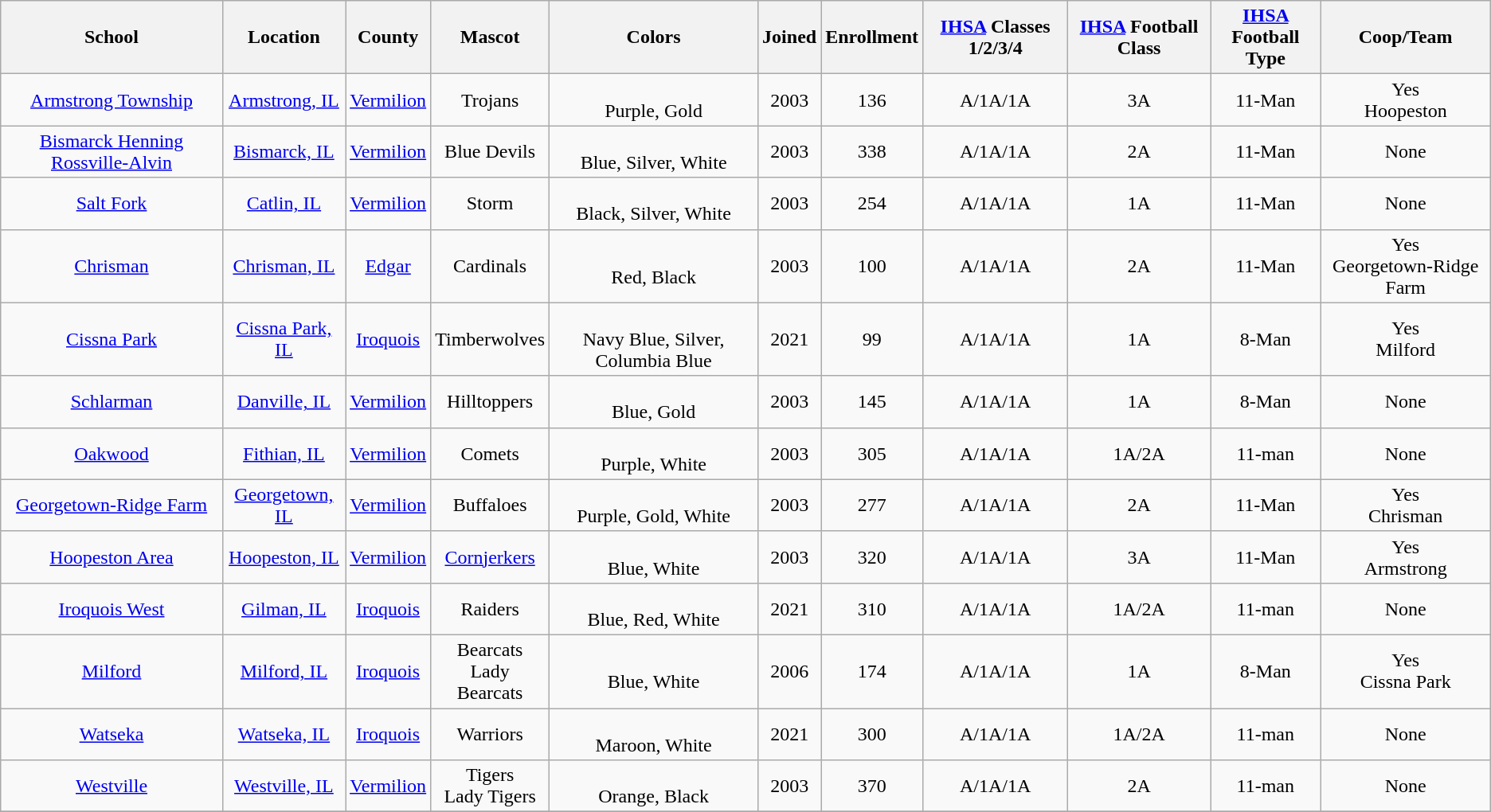<table class="wikitable sortable" style="text-align:center;">
<tr>
<th>School</th>
<th>Location</th>
<th>County</th>
<th>Mascot</th>
<th>Colors</th>
<th>Joined</th>
<th>Enrollment</th>
<th><a href='#'>IHSA</a> Classes 1/2/3/4</th>
<th><a href='#'>IHSA</a> Football Class</th>
<th><a href='#'>IHSA</a> Football<br>Type</th>
<th>Coop/Team</th>
</tr>
<tr>
<td><a href='#'>Armstrong Township</a></td>
<td><a href='#'>Armstrong, IL</a></td>
<td><a href='#'>Vermilion</a></td>
<td>Trojans</td>
<td> <br>Purple, Gold</td>
<td>2003</td>
<td>136</td>
<td>A/1A/1A</td>
<td>3A</td>
<td>11-Man</td>
<td>Yes<br>Hoopeston</td>
</tr>
<tr>
<td><a href='#'>Bismarck Henning Rossville-Alvin</a></td>
<td><a href='#'>Bismarck, IL</a></td>
<td><a href='#'>Vermilion</a></td>
<td>Blue Devils</td>
<td>  <br>Blue, Silver, White</td>
<td>2003</td>
<td>338</td>
<td>A/1A/1A</td>
<td>2A</td>
<td>11-Man</td>
<td>None</td>
</tr>
<tr>
<td><a href='#'>Salt Fork</a></td>
<td><a href='#'>Catlin, IL</a></td>
<td><a href='#'>Vermilion</a></td>
<td>Storm</td>
<td>  <br>Black, Silver, White</td>
<td>2003</td>
<td>254</td>
<td>A/1A/1A</td>
<td>1A</td>
<td>11-Man</td>
<td>None</td>
</tr>
<tr>
<td><a href='#'>Chrisman</a></td>
<td><a href='#'>Chrisman, IL</a></td>
<td><a href='#'>Edgar</a></td>
<td>Cardinals</td>
<td> <br>Red, Black</td>
<td>2003</td>
<td>100</td>
<td>A/1A/1A</td>
<td>2A</td>
<td>11-Man</td>
<td>Yes<br>Georgetown-Ridge Farm</td>
</tr>
<tr>
<td><a href='#'>Cissna Park</a></td>
<td><a href='#'>Cissna Park, IL</a></td>
<td><a href='#'>Iroquois</a></td>
<td>Timberwolves</td>
<td>  <br>Navy Blue, Silver, Columbia Blue</td>
<td>2021</td>
<td>99</td>
<td>A/1A/1A</td>
<td>1A</td>
<td>8-Man</td>
<td>Yes<br>Milford</td>
</tr>
<tr>
<td><a href='#'>Schlarman</a></td>
<td><a href='#'>Danville, IL</a></td>
<td><a href='#'>Vermilion</a></td>
<td>Hilltoppers</td>
<td> <br>Blue, Gold</td>
<td>2003</td>
<td>145</td>
<td>A/1A/1A</td>
<td>1A</td>
<td>8-Man</td>
<td>None</td>
</tr>
<tr>
<td><a href='#'>Oakwood</a></td>
<td><a href='#'>Fithian, IL</a></td>
<td><a href='#'>Vermilion</a></td>
<td>Comets</td>
<td> <br>Purple, White</td>
<td>2003</td>
<td>305</td>
<td>A/1A/1A</td>
<td>1A/2A</td>
<td>11-man</td>
<td>None</td>
</tr>
<tr>
<td><a href='#'>Georgetown-Ridge Farm</a></td>
<td><a href='#'>Georgetown, IL</a></td>
<td><a href='#'>Vermilion</a></td>
<td>Buffaloes</td>
<td>  <br>Purple, Gold, White</td>
<td>2003</td>
<td>277</td>
<td>A/1A/1A</td>
<td>2A</td>
<td>11-Man</td>
<td>Yes<br>Chrisman</td>
</tr>
<tr>
<td><a href='#'>Hoopeston Area</a></td>
<td><a href='#'>Hoopeston, IL</a></td>
<td><a href='#'>Vermilion</a></td>
<td><a href='#'>Cornjerkers</a></td>
<td> <br>Blue, White</td>
<td>2003</td>
<td>320</td>
<td>A/1A/1A</td>
<td>3A</td>
<td>11-Man</td>
<td>Yes<br>Armstrong</td>
</tr>
<tr>
<td><a href='#'>Iroquois West</a></td>
<td><a href='#'>Gilman, IL</a></td>
<td><a href='#'>Iroquois</a></td>
<td>Raiders</td>
<td>  <br>Blue, Red, White</td>
<td>2021</td>
<td>310</td>
<td>A/1A/1A</td>
<td>1A/2A</td>
<td>11-man</td>
<td>None</td>
</tr>
<tr>
<td><a href='#'>Milford</a></td>
<td><a href='#'>Milford, IL</a></td>
<td><a href='#'>Iroquois</a></td>
<td>Bearcats<br>Lady Bearcats</td>
<td> <br>Blue, White</td>
<td>2006</td>
<td>174</td>
<td>A/1A/1A</td>
<td>1A</td>
<td>8-Man</td>
<td>Yes<br>Cissna Park</td>
</tr>
<tr>
<td><a href='#'>Watseka</a></td>
<td><a href='#'>Watseka, IL</a></td>
<td><a href='#'>Iroquois</a></td>
<td>Warriors</td>
<td> <br>Maroon, White</td>
<td>2021</td>
<td>300</td>
<td>A/1A/1A</td>
<td>1A/2A</td>
<td>11-man</td>
<td>None</td>
</tr>
<tr>
<td><a href='#'>Westville</a></td>
<td><a href='#'>Westville, IL</a></td>
<td><a href='#'>Vermilion</a></td>
<td>Tigers<br>Lady Tigers</td>
<td> <br>Orange, Black</td>
<td>2003</td>
<td>370</td>
<td>A/1A/1A</td>
<td>2A</td>
<td>11-man</td>
<td>None</td>
</tr>
<tr>
</tr>
</table>
